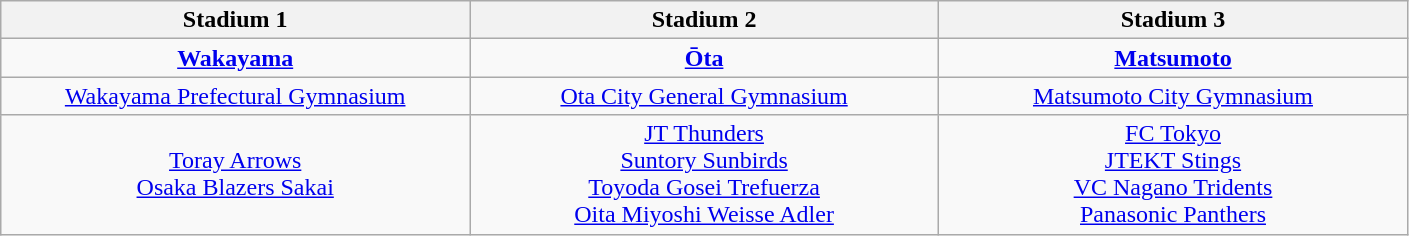<table class=wikitable style=text-align:center>
<tr>
<th width=25%>Stadium 1</th>
<th width=25%>Stadium 2</th>
<th width=25%>Stadium 3</th>
</tr>
<tr>
<td><strong><a href='#'>Wakayama</a></strong></td>
<td><strong><a href='#'>Ōta</a></strong></td>
<td><strong><a href='#'>Matsumoto</a></strong></td>
</tr>
<tr>
<td><a href='#'>Wakayama Prefectural Gymnasium</a></td>
<td><a href='#'>Ota City General Gymnasium</a></td>
<td><a href='#'>Matsumoto City Gymnasium</a></td>
</tr>
<tr>
<td><a href='#'>Toray Arrows</a><br><a href='#'>Osaka Blazers Sakai</a></td>
<td><a href='#'>JT Thunders</a><br><a href='#'>Suntory Sunbirds</a><br><a href='#'>Toyoda Gosei Trefuerza</a><br><a href='#'>Oita Miyoshi Weisse Adler</a></td>
<td><a href='#'>FC Tokyo</a><br><a href='#'>JTEKT Stings</a><br><a href='#'>VC Nagano Tridents</a><br><a href='#'>Panasonic Panthers</a></td>
</tr>
</table>
